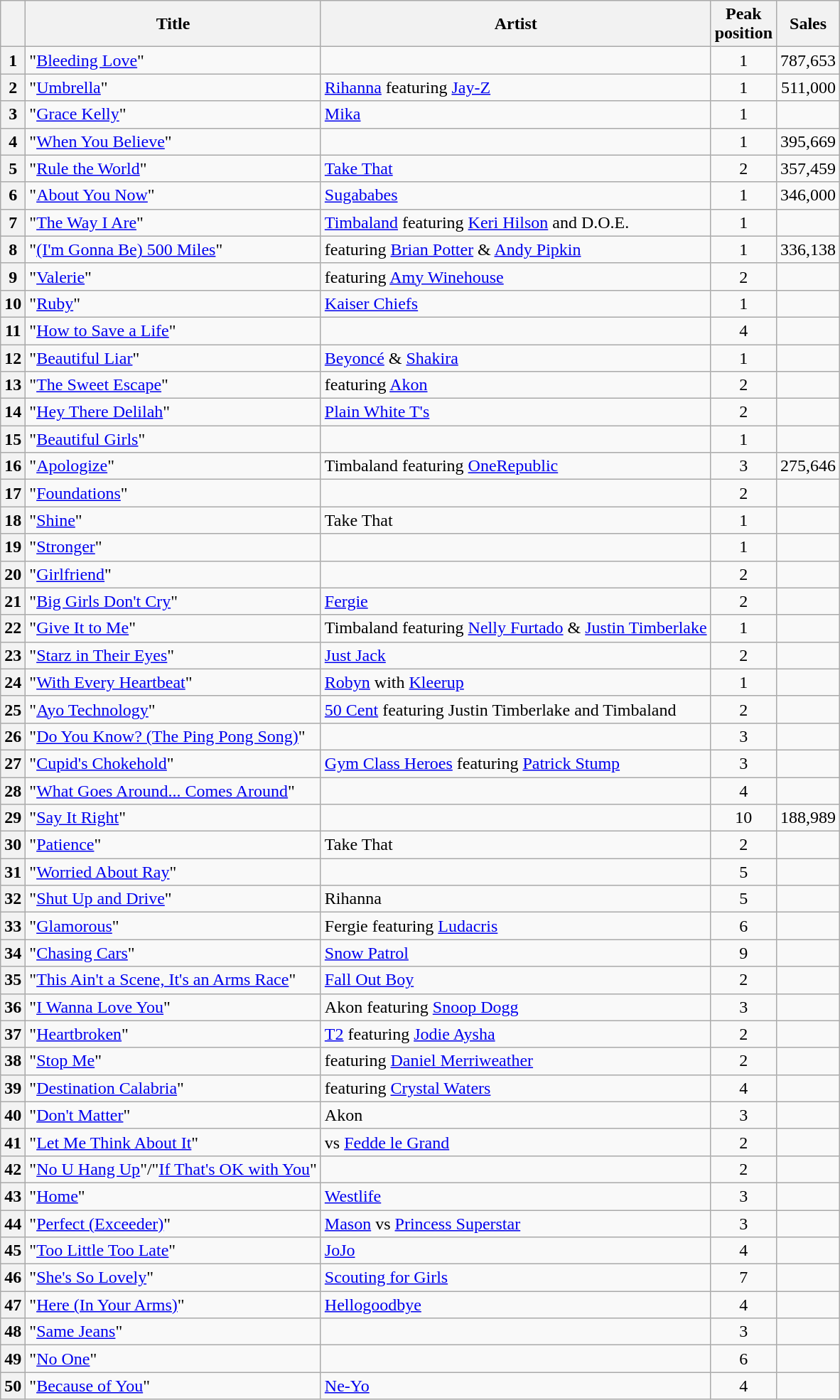<table class="wikitable sortable plainrowheaders">
<tr>
<th scope=col></th>
<th scope=col>Title</th>
<th scope=col>Artist</th>
<th scope=col>Peak<br>position</th>
<th scope=col>Sales</th>
</tr>
<tr>
<th scope=row style="text-align:center;">1</th>
<td>"<a href='#'>Bleeding Love</a>"</td>
<td></td>
<td align="center">1</td>
<td align="right">787,653</td>
</tr>
<tr>
<th scope=row style="text-align:center;">2</th>
<td>"<a href='#'>Umbrella</a>"</td>
<td><a href='#'>Rihanna</a> featuring <a href='#'>Jay-Z</a></td>
<td align="center">1</td>
<td align="right">511,000</td>
</tr>
<tr>
<th scope=row style="text-align:center;">3</th>
<td>"<a href='#'>Grace Kelly</a>"</td>
<td><a href='#'>Mika</a></td>
<td align="center">1</td>
<td align="right"></td>
</tr>
<tr>
<th scope=row style="text-align:center;">4</th>
<td>"<a href='#'>When You Believe</a>"</td>
<td></td>
<td align="center">1</td>
<td align="right">395,669</td>
</tr>
<tr>
<th scope=row style="text-align:center;">5</th>
<td>"<a href='#'>Rule the World</a>"</td>
<td><a href='#'>Take That</a></td>
<td align="center">2</td>
<td align="right">357,459</td>
</tr>
<tr>
<th scope=row style="text-align:center;">6</th>
<td>"<a href='#'>About You Now</a>"</td>
<td><a href='#'>Sugababes</a></td>
<td align="center">1</td>
<td align="right">346,000</td>
</tr>
<tr>
<th scope=row style="text-align:center;">7</th>
<td>"<a href='#'>The Way I Are</a>"</td>
<td><a href='#'>Timbaland</a> featuring <a href='#'>Keri Hilson</a> and D.O.E.</td>
<td align="center">1</td>
<td align="right"></td>
</tr>
<tr>
<th scope=row style="text-align:center;">8</th>
<td>"<a href='#'>(I'm Gonna Be) 500 Miles</a>"</td>
<td> featuring <a href='#'>Brian Potter</a> & <a href='#'>Andy Pipkin</a></td>
<td align="center">1</td>
<td align="right">336,138</td>
</tr>
<tr>
<th scope=row style="text-align:center;">9</th>
<td>"<a href='#'>Valerie</a>"</td>
<td> featuring <a href='#'>Amy Winehouse</a></td>
<td align="center">2</td>
<td align="right"></td>
</tr>
<tr>
<th scope=row style="text-align:center;">10</th>
<td>"<a href='#'>Ruby</a>"</td>
<td><a href='#'>Kaiser Chiefs</a></td>
<td align="center">1</td>
<td align="right"></td>
</tr>
<tr>
<th scope=row style="text-align:center;">11</th>
<td>"<a href='#'>How to Save a Life</a>"</td>
<td></td>
<td align="center">4</td>
<td align="right"></td>
</tr>
<tr>
<th scope=row style="text-align:center;">12</th>
<td>"<a href='#'>Beautiful Liar</a>"</td>
<td><a href='#'>Beyoncé</a> & <a href='#'>Shakira</a></td>
<td align="center">1</td>
<td align="right"></td>
</tr>
<tr>
<th scope=row style="text-align:center;">13</th>
<td>"<a href='#'>The Sweet Escape</a>"</td>
<td> featuring <a href='#'>Akon</a></td>
<td align="center">2</td>
<td align="right"></td>
</tr>
<tr>
<th scope=row style="text-align:center;">14</th>
<td>"<a href='#'>Hey There Delilah</a>"</td>
<td><a href='#'>Plain White T's</a></td>
<td align="center">2</td>
<td align="right"></td>
</tr>
<tr>
<th scope=row style="text-align:center;">15</th>
<td>"<a href='#'>Beautiful Girls</a>"</td>
<td></td>
<td align="center">1</td>
<td align="right"></td>
</tr>
<tr>
<th scope=row style="text-align:center;">16</th>
<td>"<a href='#'>Apologize</a>"</td>
<td>Timbaland featuring <a href='#'>OneRepublic</a></td>
<td align="center">3</td>
<td align="right">275,646</td>
</tr>
<tr>
<th scope=row style="text-align:center;">17</th>
<td>"<a href='#'>Foundations</a>"</td>
<td></td>
<td align="center">2</td>
<td align="right"></td>
</tr>
<tr>
<th scope=row style="text-align:center;">18</th>
<td>"<a href='#'>Shine</a>"</td>
<td>Take That</td>
<td align="center">1</td>
<td align="right"></td>
</tr>
<tr>
<th scope=row style="text-align:center;">19</th>
<td>"<a href='#'>Stronger</a>"</td>
<td></td>
<td align="center">1</td>
<td align="right"></td>
</tr>
<tr>
<th scope=row style="text-align:center;">20</th>
<td>"<a href='#'>Girlfriend</a>"</td>
<td></td>
<td align="center">2</td>
<td align="right"></td>
</tr>
<tr>
<th scope=row style="text-align:center;">21</th>
<td>"<a href='#'>Big Girls Don't Cry</a>"</td>
<td><a href='#'>Fergie</a></td>
<td align="center">2</td>
<td align="right"></td>
</tr>
<tr>
<th scope=row style="text-align:center;">22</th>
<td>"<a href='#'>Give It to Me</a>"</td>
<td>Timbaland featuring <a href='#'>Nelly Furtado</a> & <a href='#'>Justin Timberlake</a></td>
<td align="center">1</td>
<td align="right"></td>
</tr>
<tr>
<th scope=row style="text-align:center;">23</th>
<td>"<a href='#'>Starz in Their Eyes</a>"</td>
<td><a href='#'>Just Jack</a></td>
<td align="center">2</td>
<td align="right"></td>
</tr>
<tr>
<th scope=row style="text-align:center;">24</th>
<td>"<a href='#'>With Every Heartbeat</a>"</td>
<td><a href='#'>Robyn</a> with <a href='#'>Kleerup</a></td>
<td align="center">1</td>
<td align="right"></td>
</tr>
<tr>
<th scope=row style="text-align:center;">25</th>
<td>"<a href='#'>Ayo Technology</a>"</td>
<td><a href='#'>50 Cent</a> featuring Justin Timberlake and Timbaland</td>
<td align="center">2</td>
<td align="right"></td>
</tr>
<tr>
<th scope=row style="text-align:center;">26</th>
<td>"<a href='#'>Do You Know? (The Ping Pong Song)</a>"</td>
<td></td>
<td align="center">3</td>
<td align="right"></td>
</tr>
<tr>
<th scope=row style="text-align:center;">27</th>
<td>"<a href='#'>Cupid's Chokehold</a>"</td>
<td><a href='#'>Gym Class Heroes</a> featuring <a href='#'>Patrick Stump</a></td>
<td align="center">3</td>
<td align="right"></td>
</tr>
<tr>
<th scope=row style="text-align:center;">28</th>
<td>"<a href='#'>What Goes Around... Comes Around</a>"</td>
<td></td>
<td align="center">4</td>
<td align="right"></td>
</tr>
<tr>
<th scope=row style="text-align:center;">29</th>
<td>"<a href='#'>Say It Right</a>"</td>
<td></td>
<td align="center">10</td>
<td align="right">188,989</td>
</tr>
<tr>
<th scope=row style="text-align:center;">30</th>
<td>"<a href='#'>Patience</a>"</td>
<td>Take That</td>
<td align="center">2</td>
<td align="right"></td>
</tr>
<tr>
<th scope=row style="text-align:center;">31</th>
<td>"<a href='#'>Worried About Ray</a>"</td>
<td></td>
<td align="center">5</td>
<td align="right"></td>
</tr>
<tr>
<th scope=row style="text-align:center;">32</th>
<td>"<a href='#'>Shut Up and Drive</a>"</td>
<td>Rihanna</td>
<td align="center">5</td>
<td align="right"></td>
</tr>
<tr>
<th scope=row style="text-align:center;">33</th>
<td>"<a href='#'>Glamorous</a>"</td>
<td>Fergie featuring <a href='#'>Ludacris</a></td>
<td align="center">6</td>
<td align="right"></td>
</tr>
<tr>
<th scope=row style="text-align:center;">34</th>
<td>"<a href='#'>Chasing Cars</a>"</td>
<td><a href='#'>Snow Patrol</a></td>
<td align="center">9</td>
<td align="right"></td>
</tr>
<tr>
<th scope=row style="text-align:center;">35</th>
<td>"<a href='#'>This Ain't a Scene, It's an Arms Race</a>"</td>
<td><a href='#'>Fall Out Boy</a></td>
<td align="center">2</td>
<td align="right"></td>
</tr>
<tr>
<th scope=row style="text-align:center;">36</th>
<td>"<a href='#'>I Wanna Love You</a>"</td>
<td>Akon featuring <a href='#'>Snoop Dogg</a></td>
<td align="center">3</td>
<td align="right"></td>
</tr>
<tr>
<th scope=row style="text-align:center;">37</th>
<td>"<a href='#'>Heartbroken</a>"</td>
<td><a href='#'>T2</a> featuring <a href='#'>Jodie Aysha</a></td>
<td align="center">2</td>
<td align="right"></td>
</tr>
<tr>
<th scope=row style="text-align:center;">38</th>
<td>"<a href='#'>Stop Me</a>"</td>
<td> featuring <a href='#'>Daniel Merriweather</a></td>
<td align="center">2</td>
<td align="right"></td>
</tr>
<tr>
<th scope=row style="text-align:center;">39</th>
<td>"<a href='#'>Destination Calabria</a>"</td>
<td> featuring <a href='#'>Crystal Waters</a></td>
<td align="center">4</td>
<td align="right"></td>
</tr>
<tr>
<th scope=row style="text-align:center;">40</th>
<td>"<a href='#'>Don't Matter</a>"</td>
<td>Akon</td>
<td align="center">3</td>
<td align="right"></td>
</tr>
<tr>
<th scope=row style="text-align:center;">41</th>
<td>"<a href='#'>Let Me Think About It</a>"</td>
<td> vs <a href='#'>Fedde le Grand</a></td>
<td align="center">2</td>
<td align="right"></td>
</tr>
<tr>
<th scope=row style="text-align:center;">42</th>
<td>"<a href='#'>No U Hang Up</a>"/"<a href='#'>If That's OK with You</a>"</td>
<td></td>
<td align="center">2</td>
<td align="right"></td>
</tr>
<tr>
<th scope=row style="text-align:center;">43</th>
<td>"<a href='#'>Home</a>"</td>
<td><a href='#'>Westlife</a></td>
<td align="center">3</td>
<td align="right"></td>
</tr>
<tr>
<th scope=row style="text-align:center;">44</th>
<td>"<a href='#'>Perfect (Exceeder)</a>"</td>
<td><a href='#'>Mason</a> vs <a href='#'>Princess Superstar</a></td>
<td align="center">3</td>
<td align="right"></td>
</tr>
<tr>
<th scope=row style="text-align:center;">45</th>
<td>"<a href='#'>Too Little Too Late</a>"</td>
<td><a href='#'>JoJo</a></td>
<td align="center">4</td>
<td align="right"></td>
</tr>
<tr>
<th scope=row style="text-align:center;">46</th>
<td>"<a href='#'>She's So Lovely</a>"</td>
<td><a href='#'>Scouting for Girls</a></td>
<td align="center">7</td>
<td align="right"></td>
</tr>
<tr>
<th scope=row style="text-align:center;">47</th>
<td>"<a href='#'>Here (In Your Arms)</a>"</td>
<td><a href='#'>Hellogoodbye</a></td>
<td align="center">4</td>
<td align="right"></td>
</tr>
<tr>
<th scope=row style="text-align:center;">48</th>
<td>"<a href='#'>Same Jeans</a>"</td>
<td></td>
<td align="center">3</td>
<td></td>
</tr>
<tr>
<th scope=row style="text-align:center;">49</th>
<td>"<a href='#'>No One</a>"</td>
<td></td>
<td align="center">6</td>
<td></td>
</tr>
<tr>
<th scope=row style="text-align:center;">50</th>
<td>"<a href='#'>Because of You</a>"</td>
<td><a href='#'>Ne-Yo</a></td>
<td align="center">4</td>
<td></td>
</tr>
</table>
